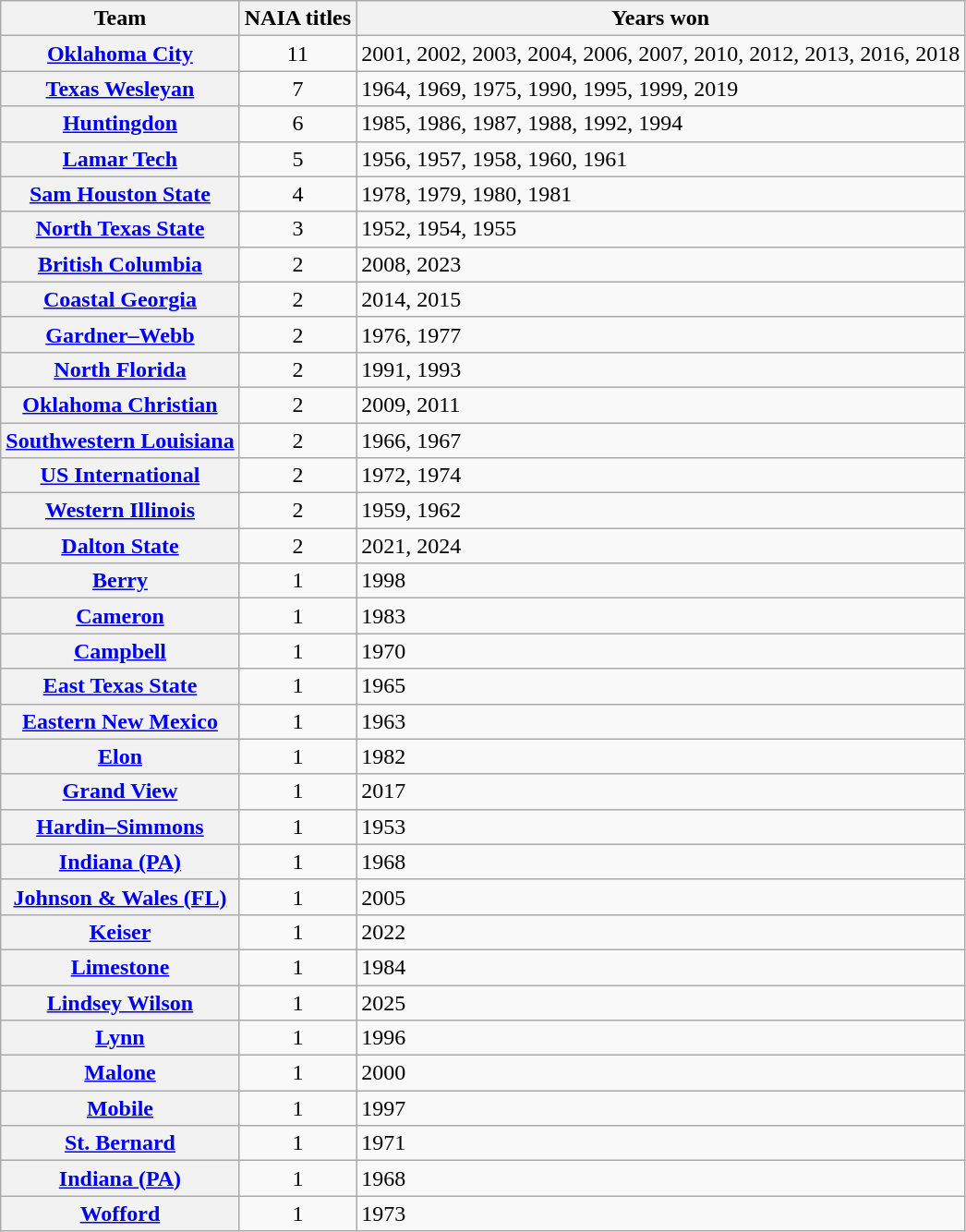<table class="wikitable plainrowheaders sortable">
<tr>
<th scope="col">Team</th>
<th scope="col">NAIA titles</th>
<th scope="col">Years won</th>
</tr>
<tr>
<th scope="row"><a href='#'>Oklahoma City</a></th>
<td style="text-align:center">11</td>
<td>2001, 2002, 2003, 2004, 2006, 2007, 2010, 2012, 2013, 2016, 2018</td>
</tr>
<tr>
<th scope="row"><a href='#'>Texas Wesleyan</a></th>
<td style="text-align:center">7</td>
<td>1964, 1969, 1975, 1990, 1995, 1999, 2019</td>
</tr>
<tr>
<th scope="row"><a href='#'>Huntingdon</a></th>
<td style="text-align:center">6</td>
<td>1985, 1986, 1987, 1988, 1992, 1994</td>
</tr>
<tr>
<th scope="row"><a href='#'>Lamar Tech</a></th>
<td style="text-align:center">5</td>
<td>1956, 1957, 1958, 1960, 1961</td>
</tr>
<tr>
<th scope="row"><a href='#'>Sam Houston State</a></th>
<td style="text-align:center">4</td>
<td>1978, 1979, 1980, 1981</td>
</tr>
<tr>
<th scope="row"><a href='#'>North Texas State</a></th>
<td style="text-align:center">3</td>
<td>1952, 1954, 1955</td>
</tr>
<tr>
<th scope="row"><a href='#'>British Columbia</a></th>
<td style="text-align:center">2</td>
<td>2008, 2023</td>
</tr>
<tr>
<th scope="row"><a href='#'>Coastal Georgia</a></th>
<td style="text-align:center">2</td>
<td>2014, 2015</td>
</tr>
<tr>
<th scope="row"><a href='#'>Gardner–Webb</a></th>
<td style="text-align:center">2</td>
<td>1976, 1977</td>
</tr>
<tr>
<th scope="row"><a href='#'>North Florida</a></th>
<td style="text-align:center">2</td>
<td>1991, 1993</td>
</tr>
<tr>
<th scope="row"><a href='#'>Oklahoma Christian</a></th>
<td style="text-align:center">2</td>
<td>2009, 2011</td>
</tr>
<tr>
<th scope="row"><a href='#'>Southwestern Louisiana</a></th>
<td style="text-align:center">2</td>
<td>1966, 1967</td>
</tr>
<tr>
<th scope="row"><a href='#'>US International</a></th>
<td style="text-align:center">2</td>
<td>1972, 1974</td>
</tr>
<tr>
<th scope="row"><a href='#'>Western Illinois</a></th>
<td style="text-align:center">2</td>
<td>1959, 1962</td>
</tr>
<tr>
<th scope="row"><a href='#'>Dalton State</a></th>
<td style="text-align:center">2</td>
<td>2021, 2024</td>
</tr>
<tr>
<th scope="row"><a href='#'>Berry</a></th>
<td style="text-align:center">1</td>
<td>1998</td>
</tr>
<tr>
<th scope="row"><a href='#'>Cameron</a></th>
<td style="text-align:center">1</td>
<td>1983</td>
</tr>
<tr>
<th scope="row"><a href='#'>Campbell</a></th>
<td style="text-align:center">1</td>
<td>1970</td>
</tr>
<tr>
<th scope="row"><a href='#'>East Texas State</a></th>
<td style="text-align:center">1</td>
<td>1965</td>
</tr>
<tr>
<th scope="row"><a href='#'>Eastern New Mexico</a></th>
<td style="text-align:center">1</td>
<td>1963</td>
</tr>
<tr>
<th scope="row"><a href='#'>Elon</a></th>
<td style="text-align:center">1</td>
<td>1982</td>
</tr>
<tr>
<th scope="row"><a href='#'>Grand View</a></th>
<td style="text-align:center">1</td>
<td>2017</td>
</tr>
<tr>
<th scope="row"><a href='#'>Hardin–Simmons</a></th>
<td style="text-align:center">1</td>
<td>1953</td>
</tr>
<tr>
<th scope="row"><a href='#'>Indiana (PA)</a></th>
<td style="text-align:center">1</td>
<td>1968</td>
</tr>
<tr>
<th scope="row"><a href='#'>Johnson & Wales (FL)</a></th>
<td style="text-align:center">1</td>
<td>2005</td>
</tr>
<tr>
<th scope="row"><a href='#'>Keiser</a></th>
<td style="text-align:center">1</td>
<td>2022</td>
</tr>
<tr>
<th scope="row"><a href='#'>Limestone</a></th>
<td style="text-align:center">1</td>
<td>1984</td>
</tr>
<tr>
<th scope="row"><a href='#'>Lindsey Wilson</a></th>
<td align=center>1</td>
<td>2025</td>
</tr>
<tr>
<th scope="row"><a href='#'>Lynn</a></th>
<td style="text-align:center">1</td>
<td>1996</td>
</tr>
<tr>
<th scope="row"><a href='#'>Malone</a></th>
<td style="text-align:center">1</td>
<td>2000</td>
</tr>
<tr>
<th scope="row"><a href='#'>Mobile</a></th>
<td style="text-align:center">1</td>
<td>1997</td>
</tr>
<tr>
<th scope="row"><a href='#'>St. Bernard</a></th>
<td style="text-align:center">1</td>
<td>1971</td>
</tr>
<tr>
<th scope="row"><a href='#'>Indiana (PA)</a></th>
<td style="text-align:center">1</td>
<td>1968</td>
</tr>
<tr>
<th scope="row"><a href='#'>Wofford</a></th>
<td style="text-align:center">1</td>
<td>1973</td>
</tr>
</table>
